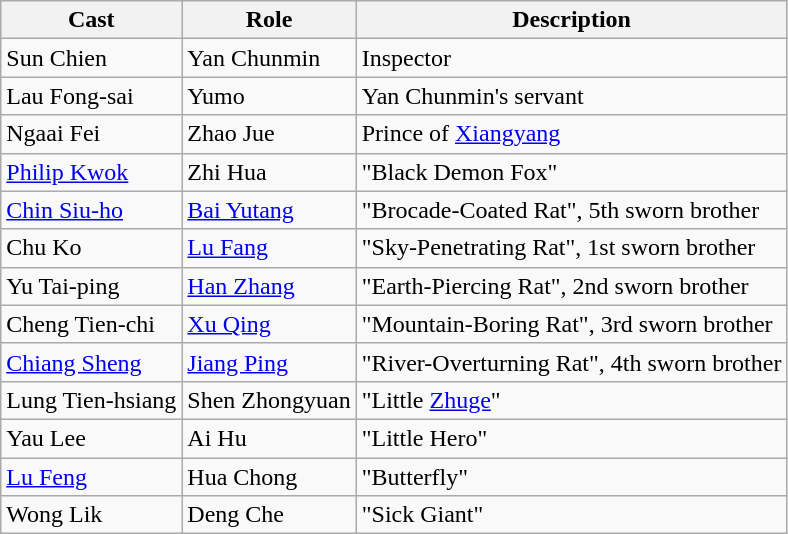<table class="wikitable">
<tr>
<th>Cast</th>
<th>Role</th>
<th>Description</th>
</tr>
<tr>
<td>Sun Chien</td>
<td>Yan Chunmin</td>
<td>Inspector</td>
</tr>
<tr>
<td>Lau Fong-sai</td>
<td>Yumo</td>
<td>Yan Chunmin's servant</td>
</tr>
<tr>
<td>Ngaai Fei</td>
<td>Zhao Jue</td>
<td>Prince of <a href='#'>Xiangyang</a></td>
</tr>
<tr>
<td><a href='#'>Philip Kwok</a></td>
<td>Zhi Hua</td>
<td>"Black Demon Fox"</td>
</tr>
<tr>
<td><a href='#'>Chin Siu-ho</a></td>
<td><a href='#'>Bai Yutang</a></td>
<td>"Brocade-Coated Rat", 5th sworn brother</td>
</tr>
<tr>
<td>Chu Ko</td>
<td><a href='#'>Lu Fang</a></td>
<td>"Sky-Penetrating Rat", 1st sworn brother</td>
</tr>
<tr>
<td>Yu Tai-ping</td>
<td><a href='#'>Han Zhang</a></td>
<td>"Earth-Piercing Rat", 2nd sworn brother</td>
</tr>
<tr>
<td>Cheng Tien-chi</td>
<td><a href='#'>Xu Qing</a></td>
<td>"Mountain-Boring Rat", 3rd sworn brother</td>
</tr>
<tr>
<td><a href='#'>Chiang Sheng</a></td>
<td><a href='#'>Jiang Ping</a></td>
<td>"River-Overturning Rat", 4th sworn brother</td>
</tr>
<tr>
<td>Lung Tien-hsiang</td>
<td>Shen Zhongyuan</td>
<td>"Little <a href='#'>Zhuge</a>"</td>
</tr>
<tr>
<td>Yau Lee</td>
<td>Ai Hu</td>
<td>"Little Hero"</td>
</tr>
<tr>
<td><a href='#'>Lu Feng</a></td>
<td>Hua Chong</td>
<td>"Butterfly"</td>
</tr>
<tr>
<td>Wong Lik</td>
<td>Deng Che</td>
<td>"Sick Giant"</td>
</tr>
</table>
